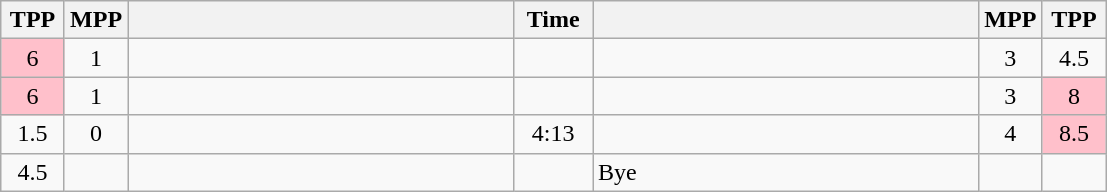<table class="wikitable" style="text-align: center;" |>
<tr>
<th width="35">TPP</th>
<th width="35">MPP</th>
<th width="250"></th>
<th width="45">Time</th>
<th width="250"></th>
<th width="35">MPP</th>
<th width="35">TPP</th>
</tr>
<tr>
<td bgcolor=pink>6</td>
<td>1</td>
<td style="text-align:left;"><strong></strong></td>
<td></td>
<td style="text-align:left;"></td>
<td>3</td>
<td>4.5</td>
</tr>
<tr>
<td bgcolor=pink>6</td>
<td>1</td>
<td style="text-align:left;"><strong></strong></td>
<td></td>
<td style="text-align:left;"></td>
<td>3</td>
<td bgcolor=pink>8</td>
</tr>
<tr>
<td>1.5</td>
<td>0</td>
<td style="text-align:left;"><strong></strong></td>
<td>4:13</td>
<td style="text-align:left;"></td>
<td>4</td>
<td bgcolor=pink>8.5</td>
</tr>
<tr>
<td>4.5</td>
<td></td>
<td style="text-align:left;"><strong></strong></td>
<td></td>
<td style="text-align:left;">Bye</td>
<td></td>
<td></td>
</tr>
</table>
